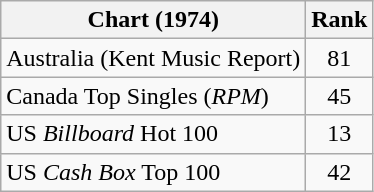<table class="wikitable sortable">
<tr>
<th align="left">Chart (1974)</th>
<th style="text-align:center;">Rank</th>
</tr>
<tr>
<td>Australia (Kent Music Report)</td>
<td style="text-align:center;">81</td>
</tr>
<tr>
<td>Canada Top Singles (<em>RPM</em>)</td>
<td style="text-align:center;">45</td>
</tr>
<tr>
<td>US <em>Billboard</em> Hot 100</td>
<td style="text-align:center;">13</td>
</tr>
<tr>
<td>US <em>Cash Box</em> Top 100</td>
<td style="text-align:center;">42</td>
</tr>
</table>
